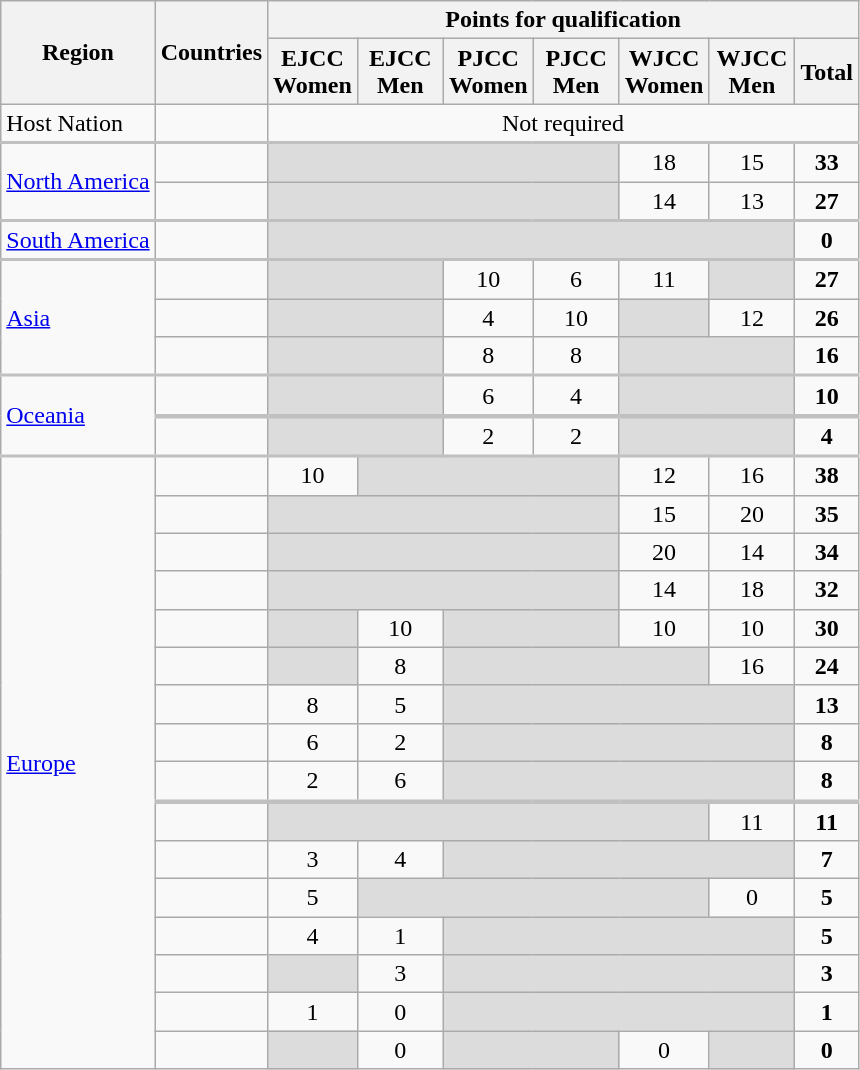<table class="wikitable" style="text-align:center;">
<tr>
<th rowspan=2>Region</th>
<th rowspan=2>Countries</th>
<th colspan=7>Points for qualification</th>
</tr>
<tr>
<th width=50>EJCC <br> Women</th>
<th width=50>EJCC <br> Men</th>
<th width=50>PJCC <br> Women</th>
<th width=50>PJCC <br> Men</th>
<th width=50>WJCC <br> Women</th>
<th width=50>WJCC <br> Men</th>
<th>Total</th>
</tr>
<tr style="border-bottom:2px solid silver;">
<td align=left>Host Nation</td>
<td align=left><strong></strong></td>
<td colspan=7>Not required</td>
</tr>
<tr>
<td align=left rowspan=2><a href='#'>North America</a></td>
<td align=left><strong></strong></td>
<td bgcolor=#DCDCDC colspan=4></td>
<td>18</td>
<td>15</td>
<td><strong>33</strong></td>
</tr>
<tr style="border-bottom:2px solid silver;">
<td align=left><strong></strong></td>
<td bgcolor=#DCDCDC colspan=4></td>
<td>14</td>
<td>13</td>
<td><strong>27</strong></td>
</tr>
<tr style="border-bottom:2px solid silver;">
<td align=left><a href='#'>South America</a></td>
<td align=left><s></s></td>
<td bgcolor=#DCDCDC colspan=6></td>
<td><strong>0</strong></td>
</tr>
<tr>
<td align=left rowspan=3><a href='#'>Asia</a></td>
<td align=left><strong></strong></td>
<td bgcolor=#DCDCDC colspan=2></td>
<td>10</td>
<td>6</td>
<td>11</td>
<td bgcolor=#DCDCDC></td>
<td><strong>27</strong></td>
</tr>
<tr>
<td align=left><strong></strong></td>
<td bgcolor=#DCDCDC colspan=2></td>
<td>4</td>
<td>10</td>
<td bgcolor=#DCDCDC></td>
<td>12</td>
<td><strong>26</strong></td>
</tr>
<tr style="border-bottom:2px solid silver;">
<td align=left><strong></strong></td>
<td bgcolor=#DCDCDC colspan=2></td>
<td>8</td>
<td>8</td>
<td bgcolor=#DCDCDC colspan=2></td>
<td><strong>16</strong></td>
</tr>
<tr style="border-bottom:2px solid silver;">
<td align=left rowspan=2><a href='#'>Oceania</a></td>
<td style="border-bottom:3px solid silver;" align=left><strong></strong></td>
<td style="border-bottom:3px solid silver;" bgcolor=#DCDCDC colspan=2></td>
<td style="border-bottom:3px solid silver;">6</td>
<td style="border-bottom:3px solid silver;">4</td>
<td style="border-bottom:3px solid silver;" bgcolor=#DCDCDC colspan=2></td>
<td style="border-bottom:3px solid silver;"><strong>10</strong></td>
</tr>
<tr style="border-bottom:2px solid silver;">
<td align=left></td>
<td bgcolor=#DCDCDC colspan=2></td>
<td>2</td>
<td>2</td>
<td bgcolor=#DCDCDC colspan=2></td>
<td><strong>4</strong></td>
</tr>
<tr>
<td align=left rowspan=16><a href='#'>Europe</a></td>
<td align=left><strong></strong></td>
<td>10</td>
<td bgcolor=#DCDCDC colspan=3></td>
<td>12</td>
<td>16</td>
<td><strong>38</strong></td>
</tr>
<tr>
<td align=left><strong></strong></td>
<td bgcolor=#DCDCDC colspan=4></td>
<td>15</td>
<td>20</td>
<td><strong>35</strong></td>
</tr>
<tr>
<td align=left><strong></strong></td>
<td bgcolor=#DCDCDC colspan=4></td>
<td>20</td>
<td>14</td>
<td><strong>34</strong></td>
</tr>
<tr>
<td align=left><strong></strong></td>
<td bgcolor=#DCDCDC colspan=4></td>
<td>14</td>
<td>18</td>
<td><strong>32</strong></td>
</tr>
<tr>
<td align=left><strong></strong></td>
<td bgcolor=#DCDCDC></td>
<td>10</td>
<td bgcolor=#DCDCDC colspan=2></td>
<td>10</td>
<td>10</td>
<td><strong>30</strong></td>
</tr>
<tr>
<td align=left><strong></strong></td>
<td bgcolor=#DCDCDC></td>
<td>8</td>
<td bgcolor=#DCDCDC colspan=3></td>
<td>16</td>
<td><strong>24</strong></td>
</tr>
<tr>
<td align=left><strong></strong></td>
<td>8</td>
<td>5</td>
<td bgcolor=#DCDCDC colspan=4></td>
<td><strong>13</strong></td>
</tr>
<tr>
<td align=left><strong></strong></td>
<td>6</td>
<td>2</td>
<td bgcolor=#DCDCDC colspan=4></td>
<td><strong>8</strong></td>
</tr>
<tr style="border-bottom:3px solid silver;">
<td align=left><strong></strong></td>
<td>2</td>
<td>6</td>
<td bgcolor=#DCDCDC colspan=4></td>
<td><strong>8</strong></td>
</tr>
<tr>
<td align=left><s></s></td>
<td bgcolor=#DCDCDC colspan=5></td>
<td>11</td>
<td><strong>11</strong></td>
</tr>
<tr>
<td align=left></td>
<td>3</td>
<td>4</td>
<td bgcolor=#DCDCDC colspan=4></td>
<td><strong>7</strong></td>
</tr>
<tr>
<td align=left></td>
<td>5</td>
<td bgcolor=#DCDCDC colspan=4></td>
<td>0</td>
<td><strong>5</strong></td>
</tr>
<tr>
<td align=left></td>
<td>4</td>
<td>1</td>
<td bgcolor=#DCDCDC colspan=4></td>
<td><strong>5</strong></td>
</tr>
<tr>
<td align=left></td>
<td bgcolor=#DCDCDC></td>
<td>3</td>
<td bgcolor=#DCDCDC colspan=4></td>
<td><strong>3</strong></td>
</tr>
<tr>
<td align=left></td>
<td>1</td>
<td>0</td>
<td bgcolor=#DCDCDC colspan=4></td>
<td><strong>1</strong></td>
</tr>
<tr>
<td align=left></td>
<td bgcolor=#DCDCDC></td>
<td>0</td>
<td bgcolor=#DCDCDC colspan=2></td>
<td>0</td>
<td bgcolor=#DCDCDC></td>
<td><strong>0</strong></td>
</tr>
</table>
